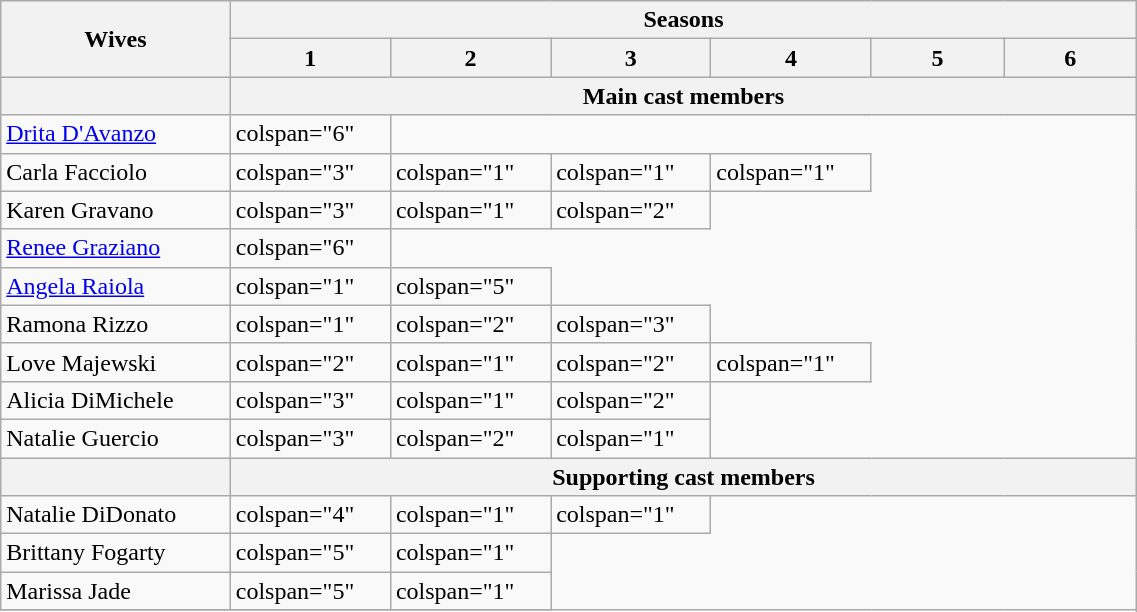<table class="wikitable plainrowheaders" style="width:60%;">
<tr>
<th scope="col" rowspan="2" width="15%">Wives</th>
<th scope="col" colspan="6">Seasons</th>
</tr>
<tr>
<th scope="col" style="width:9%;">1</th>
<th scope="col" style="width:9%;">2</th>
<th scope="col" style="width:9%;">3</th>
<th scope="col" style="width:9%;">4</th>
<th scope="col" style="width:9%;">5</th>
<th scope="col" style="width:9%;">6</th>
</tr>
<tr>
<th scope="col"></th>
<th scope="col" colspan="6" style="width:42%;">Main cast members</th>
</tr>
<tr>
<td scope="row"><a href='#'>Drita D'Avanzo</a></td>
<td>colspan="6" </td>
</tr>
<tr>
<td scope="row">Carla Facciolo</td>
<td>colspan="3" </td>
<td>colspan="1" </td>
<td>colspan="1" </td>
<td>colspan="1" </td>
</tr>
<tr>
<td scope="row">Karen Gravano</td>
<td>colspan="3" </td>
<td>colspan="1" </td>
<td>colspan="2" </td>
</tr>
<tr>
<td scope="row"><a href='#'>Renee Graziano</a></td>
<td>colspan="6" </td>
</tr>
<tr>
<td scope="row"><a href='#'>Angela Raiola</a></td>
<td>colspan="1" </td>
<td>colspan="5" </td>
</tr>
<tr>
<td scope="row">Ramona Rizzo</td>
<td>colspan="1" </td>
<td>colspan="2" </td>
<td>colspan="3" </td>
</tr>
<tr>
<td scope="row">Love Majewski</td>
<td>colspan="2" </td>
<td>colspan="1" </td>
<td>colspan="2" </td>
<td>colspan="1" </td>
</tr>
<tr>
<td nowrap>Alicia DiMichele</td>
<td>colspan="3" </td>
<td>colspan="1" </td>
<td>colspan="2" </td>
</tr>
<tr>
<td scope="row">Natalie Guercio</td>
<td>colspan="3" </td>
<td>colspan="2" </td>
<td>colspan="1" </td>
</tr>
<tr>
<th scope="col"></th>
<th scope="col" colspan="6" style="width:42%;">Supporting cast members</th>
</tr>
<tr>
<td scope="row">Natalie DiDonato</td>
<td>colspan="4" </td>
<td>colspan="1" </td>
<td>colspan="1" </td>
</tr>
<tr>
<td scope="row">Brittany Fogarty</td>
<td>colspan="5" </td>
<td>colspan="1" </td>
</tr>
<tr>
<td scope="row">Marissa Jade</td>
<td>colspan="5" </td>
<td>colspan="1" </td>
</tr>
<tr>
</tr>
</table>
